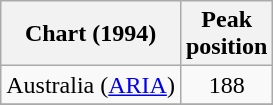<table class="wikitable sortable">
<tr>
<th>Chart (1994)</th>
<th>Peak<br>position</th>
</tr>
<tr>
<td scope="row">Australia (<a href='#'>ARIA</a>)</td>
<td align="center">188</td>
</tr>
<tr>
</tr>
<tr>
</tr>
</table>
